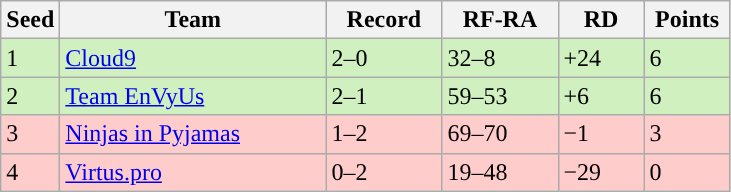<table class="wikitable sortable" style=font-size:100%>
<tr>
<th width=30px>Seed</th>
<th width=170px>Team</th>
<th width=70px>Record</th>
<th width=70px>RF-RA</th>
<th width=50px>RD</th>
<th width=50px>Points</th>
</tr>
<tr style="background: #D0F0C0;">
<td>1</td>
<td><a href='#'>Cloud9</a></td>
<td>2–0</td>
<td>32–8</td>
<td>+24</td>
<td>6</td>
</tr>
<tr style="background: #D0F0C0;">
<td>2</td>
<td><a href='#'>Team EnVyUs</a></td>
<td>2–1</td>
<td>59–53</td>
<td>+6</td>
<td>6</td>
</tr>
<tr style="background: #FFCCCC;">
<td>3</td>
<td><a href='#'>Ninjas in Pyjamas</a></td>
<td>1–2</td>
<td>69–70</td>
<td>−1</td>
<td>3</td>
</tr>
<tr style="background: #FFCCCC;">
<td>4</td>
<td><a href='#'>Virtus.pro</a></td>
<td>0–2</td>
<td>19–48</td>
<td>−29</td>
<td>0</td>
</tr>
</table>
